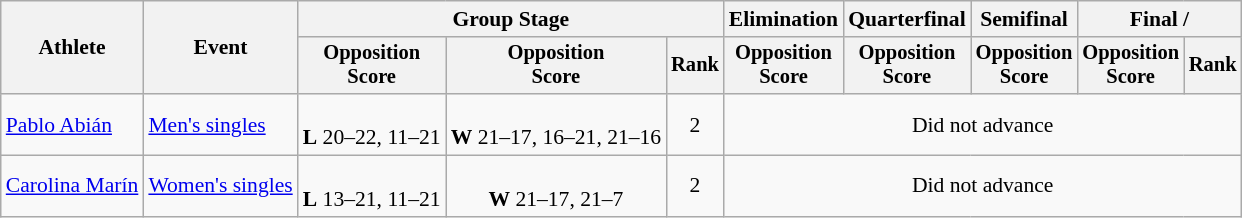<table class="wikitable" style="font-size:90%">
<tr>
<th rowspan=2>Athlete</th>
<th rowspan=2>Event</th>
<th colspan=3>Group Stage</th>
<th>Elimination</th>
<th>Quarterfinal</th>
<th>Semifinal</th>
<th colspan=2>Final / </th>
</tr>
<tr style="font-size:95%">
<th>Opposition<br>Score</th>
<th>Opposition<br>Score</th>
<th>Rank</th>
<th>Opposition<br>Score</th>
<th>Opposition<br>Score</th>
<th>Opposition<br>Score</th>
<th>Opposition<br>Score</th>
<th>Rank</th>
</tr>
<tr align=center>
<td align=left><a href='#'>Pablo Abián</a></td>
<td align=left><a href='#'>Men's singles</a></td>
<td><br><strong>L</strong> 20–22, 11–21</td>
<td><br><strong>W</strong> 21–17, 16–21, 21–16</td>
<td>2</td>
<td colspan=5>Did not advance</td>
</tr>
<tr align=center>
<td align=left><a href='#'>Carolina Marín</a></td>
<td align=left><a href='#'>Women's singles</a></td>
<td><br><strong>L</strong> 13–21, 11–21</td>
<td><br><strong>W</strong> 21–17, 21–7</td>
<td>2</td>
<td colspan=5>Did not advance</td>
</tr>
</table>
